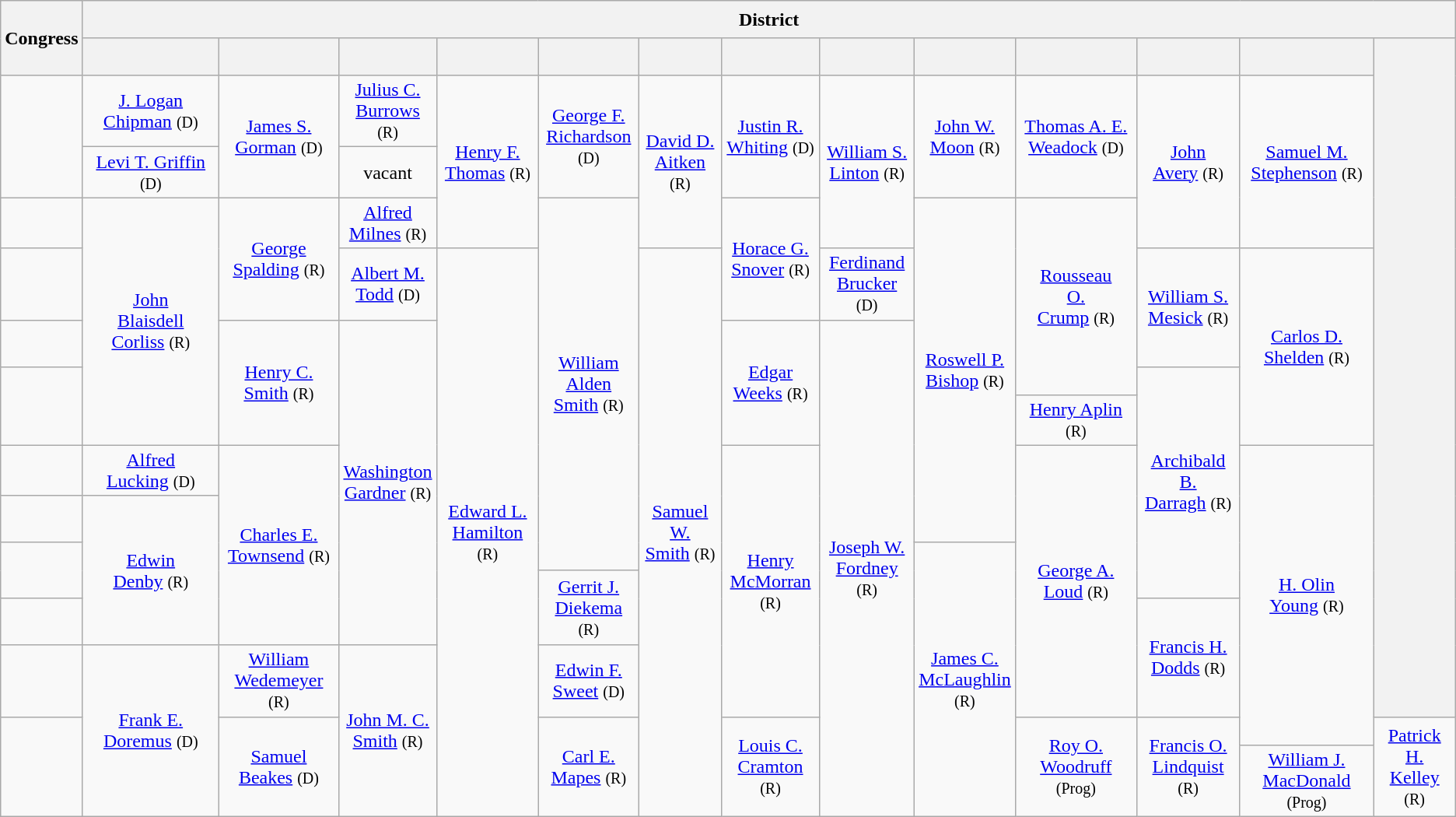<table class=wikitable style="text-align:center">
<tr style="height:2em">
<th rowspan=2>Congress</th>
<th colspan=13>District</th>
</tr>
<tr style="height:2em" valign=bottom>
<th></th>
<th></th>
<th></th>
<th></th>
<th></th>
<th></th>
<th></th>
<th></th>
<th></th>
<th></th>
<th></th>
<th></th>
<th rowspan=14 valign=bottom></th>
</tr>
<tr style="height:2em">
<td rowspan=2><strong></strong> </td>
<td><a href='#'>J. Logan<br>Chipman</a> <small>(D)</small></td>
<td rowspan="2" ><a href='#'>James S.<br>Gorman</a> <small>(D)</small></td>
<td><a href='#'>Julius C.<br>Burrows</a> <small>(R)</small></td>
<td rowspan=3 ><a href='#'>Henry F.<br>Thomas</a> <small>(R)</small></td>
<td rowspan=2 ><a href='#'>George F.<br>Richardson</a><br><small>(D)</small></td>
<td rowspan=3 ><a href='#'>David D.<br>Aitken</a> <small>(R)</small></td>
<td rowspan=2 ><a href='#'>Justin R.<br>Whiting</a> <small>(D)</small></td>
<td rowspan=3 ><a href='#'>William S.<br>Linton</a> <small>(R)</small></td>
<td rowspan=2 ><a href='#'>John W.<br>Moon</a> <small>(R)</small></td>
<td rowspan="2" ><a href='#'>Thomas A. E.<br>Weadock</a> <small>(D)</small></td>
<td rowspan=3 ><a href='#'>John<br>Avery</a> <small>(R)</small></td>
<td rowspan=3 ><a href='#'>Samuel M.<br>Stephen­son</a> <small>(R)</small></td>
</tr>
<tr style="height:2em">
<td><a href='#'>Levi T. Griffin</a> <small>(D)</small></td>
<td>vacant</td>
</tr>
<tr style="height:2.5em">
<td><strong></strong> </td>
<td rowspan=5 ><a href='#'>John<br>Blaisdell<br>Corliss</a> <small>(R)</small></td>
<td rowspan=2 ><a href='#'>George<br>Spalding</a> <small>(R)</small></td>
<td><a href='#'>Alfred<br>Milnes</a> <small>(R)</small></td>
<td rowspan=8 ><a href='#'>William<br>Alden<br>Smith</a> <small>(R)</small></td>
<td rowspan=2 ><a href='#'>Horace G.<br>Snover</a> <small>(R)</small></td>
<td rowspan=7 ><a href='#'>Roswell P.<br>Bishop</a> <small>(R)</small></td>
<td rowspan=4 ><a href='#'>Rousseau<br>O.<br>Crump</a> <small>(R)</small></td>
</tr>
<tr style="height:2.5em">
<td><strong></strong> </td>
<td><a href='#'>Albert M.<br>Todd</a> <small>(D)</small></td>
<td rowspan="12" ><a href='#'>Edward L.<br>Hamilton</a> <small>(R)</small></td>
<td rowspan=12 ><a href='#'>Samuel<br>W.<br>Smith</a> <small>(R)</small></td>
<td><a href='#'>Ferdinand<br>Brucker</a> <small>(D)</small></td>
<td rowspan=2 ><a href='#'>William S.<br>Mesick</a> <small>(R)</small></td>
<td rowspan=4 ><a href='#'>Carlos D.<br>Shelden</a> <small>(R)</small></td>
</tr>
<tr style="height:2.5em">
<td><strong></strong> </td>
<td rowspan=3 ><a href='#'>Henry C.<br>Smith</a> <small>(R)</small></td>
<td rowspan=8 ><a href='#'>Washington<br>Gardner</a> <small>(R)</small></td>
<td rowspan=3 ><a href='#'>Edgar<br>Weeks</a> <small>(R)</small></td>
<td rowspan="11" ><a href='#'>Joseph W.<br>Fordney</a> <small>(R)</small></td>
</tr>
<tr style="height:1.5em">
<td rowspan=2><strong></strong> </td>
<td rowspan=6 ><a href='#'>Archibald B.<br>Darragh</a> <small>(R)</small></td>
</tr>
<tr style="height:2em">
<td><a href='#'>Henry Aplin</a> <small>(R)</small></td>
</tr>
<tr style="height:2.5em">
<td><strong></strong> </td>
<td><a href='#'>Alfred<br>Lucking</a> <small>(D)</small></td>
<td rowspan=5 ><a href='#'>Charles E.<br>Townsend</a> <small>(R)</small></td>
<td rowspan=6 ><a href='#'>Henry<br>McMorran</a><br><small>(R)</small></td>
<td rowspan=6 ><a href='#'>George A.<br>Loud</a> <small>(R)</small></td>
<td rowspan=7 ><a href='#'>H. Olin<br>Young</a> <small>(R)</small></td>
</tr>
<tr style="height:2.5em">
<td><strong></strong> </td>
<td rowspan=4 ><a href='#'>Edwin<br>Denby</a> <small>(R)</small></td>
</tr>
<tr style="height:1.5em">
<td rowspan=2><strong></strong> </td>
<td rowspan="6" ><a href='#'>James C.<br>McLaughlin</a><br><small>(R)</small></td>
</tr>
<tr style="height:1.5em">
<td rowspan=2 ><a href='#'>Gerrit J.<br>Diekema</a> <small>(R)</small></td>
</tr>
<tr style="height:2.5em">
<td><strong></strong> </td>
<td rowspan=2 ><a href='#'>Francis H.<br>Dodds</a> <small>(R)</small></td>
</tr>
<tr style="height:2.5em">
<td><strong></strong> </td>
<td rowspan="3" ><a href='#'>Frank E.<br>Doremus</a> <small>(D)</small></td>
<td><a href='#'>William<br>Wedemeyer</a> <small>(R)</small></td>
<td rowspan="3" ><a href='#'>John M. C.<br>Smith</a> <small>(R)</small></td>
<td><a href='#'>Edwin F.<br>Sweet</a> <small>(D)</small></td>
</tr>
<tr style="height:1.5em">
<td rowspan=2><strong></strong> </td>
<td rowspan="2" ><a href='#'>Samuel<br>Beakes</a> <small>(D)</small></td>
<td rowspan="2" ><a href='#'>Carl E.<br>Mapes</a> <small>(R)</small></td>
<td rowspan="2" ><a href='#'>Louis C.<br>Cramton</a> <small>(R)</small></td>
<td rowspan=2 ><a href='#'>Roy O.<br>Woodruff</a> <small>(Prog)</small></td>
<td rowspan=2 ><a href='#'>Francis O.<br>Lindquist</a> <small>(R)</small></td>
<td rowspan=2 ><a href='#'>Patrick H.<br>Kelley</a> <small>(R)</small></td>
</tr>
<tr style="height:2em">
<td><a href='#'>William J.<br>MacDon­ald</a> <small>(Prog)</small></td>
</tr>
</table>
